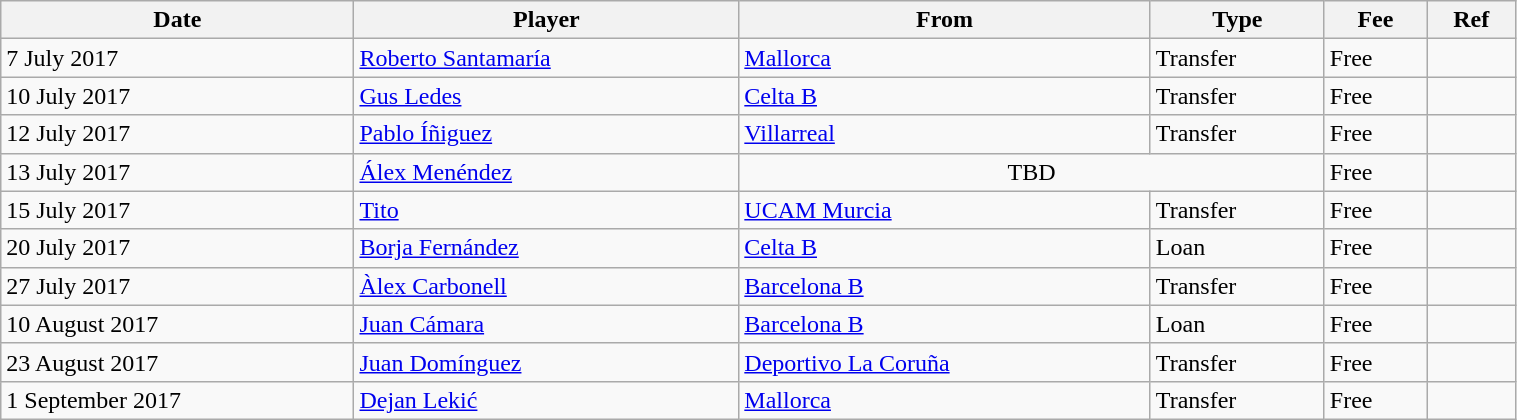<table class="wikitable" style="width:80%;">
<tr>
<th>Date</th>
<th>Player</th>
<th>From</th>
<th>Type</th>
<th>Fee</th>
<th>Ref</th>
</tr>
<tr>
<td>7 July 2017</td>
<td> <a href='#'>Roberto Santamaría</a></td>
<td> <a href='#'>Mallorca</a></td>
<td>Transfer</td>
<td>Free</td>
<td></td>
</tr>
<tr>
<td>10 July 2017</td>
<td> <a href='#'>Gus Ledes</a></td>
<td> <a href='#'>Celta B</a></td>
<td>Transfer</td>
<td>Free</td>
<td></td>
</tr>
<tr>
<td>12 July 2017</td>
<td> <a href='#'>Pablo Íñiguez</a></td>
<td> <a href='#'>Villarreal</a></td>
<td>Transfer</td>
<td>Free</td>
<td></td>
</tr>
<tr>
<td>13 July 2017</td>
<td> <a href='#'>Álex Menéndez</a></td>
<td colspan="2" style="text-align:center;">TBD</td>
<td>Free</td>
<td></td>
</tr>
<tr>
<td>15 July 2017</td>
<td> <a href='#'>Tito</a></td>
<td> <a href='#'>UCAM Murcia</a></td>
<td>Transfer</td>
<td>Free</td>
<td></td>
</tr>
<tr>
<td>20 July 2017</td>
<td> <a href='#'>Borja Fernández</a></td>
<td> <a href='#'>Celta B</a></td>
<td>Loan</td>
<td>Free</td>
<td></td>
</tr>
<tr>
<td>27 July 2017</td>
<td> <a href='#'>Àlex Carbonell</a></td>
<td> <a href='#'>Barcelona B</a></td>
<td>Transfer</td>
<td>Free</td>
<td></td>
</tr>
<tr>
<td>10 August 2017</td>
<td> <a href='#'>Juan Cámara</a></td>
<td> <a href='#'>Barcelona B</a></td>
<td>Loan</td>
<td>Free</td>
<td></td>
</tr>
<tr>
<td>23 August 2017</td>
<td> <a href='#'>Juan Domínguez</a></td>
<td> <a href='#'>Deportivo La Coruña</a></td>
<td>Transfer</td>
<td>Free</td>
<td></td>
</tr>
<tr>
<td>1 September 2017</td>
<td> <a href='#'>Dejan Lekić</a></td>
<td> <a href='#'>Mallorca</a></td>
<td>Transfer</td>
<td>Free</td>
<td></td>
</tr>
</table>
